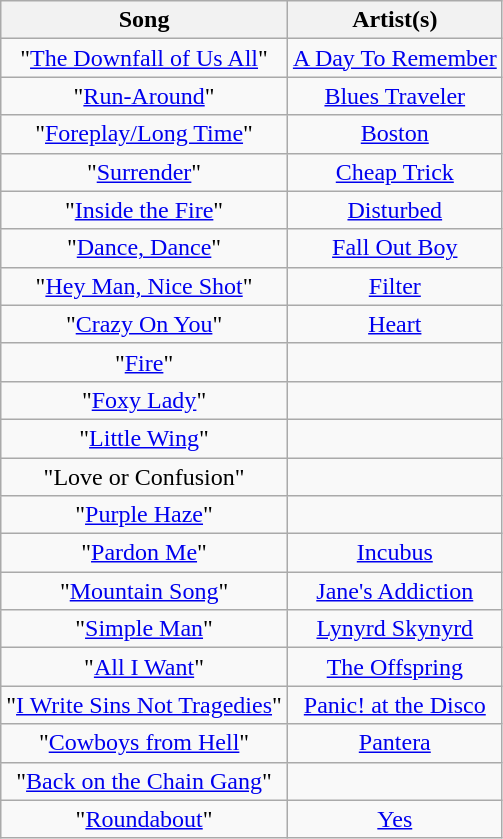<table class="wikitable sortable" style="text-align: center">
<tr>
<th>Song</th>
<th>Artist(s)</th>
</tr>
<tr>
<td>"<a href='#'>The Downfall of Us All</a>"</td>
<td><a href='#'>A Day To Remember</a></td>
</tr>
<tr>
<td>"<a href='#'>Run-Around</a>"</td>
<td><a href='#'>Blues Traveler</a></td>
</tr>
<tr>
<td>"<a href='#'>Foreplay/Long Time</a>"</td>
<td><a href='#'>Boston</a></td>
</tr>
<tr>
<td>"<a href='#'>Surrender</a>"</td>
<td><a href='#'>Cheap Trick</a></td>
</tr>
<tr>
<td>"<a href='#'>Inside the Fire</a>"</td>
<td><a href='#'>Disturbed</a></td>
</tr>
<tr>
<td>"<a href='#'>Dance, Dance</a>"</td>
<td><a href='#'>Fall Out Boy</a></td>
</tr>
<tr>
<td>"<a href='#'>Hey Man, Nice Shot</a>"</td>
<td><a href='#'>Filter</a></td>
</tr>
<tr>
<td>"<a href='#'>Crazy On You</a>"</td>
<td><a href='#'>Heart</a></td>
</tr>
<tr>
<td>"<a href='#'>Fire</a>"</td>
<td></td>
</tr>
<tr>
<td>"<a href='#'>Foxy Lady</a>"</td>
<td></td>
</tr>
<tr>
<td>"<a href='#'>Little Wing</a>"</td>
<td></td>
</tr>
<tr>
<td>"Love or Confusion"</td>
<td></td>
</tr>
<tr>
<td>"<a href='#'>Purple Haze</a>"</td>
<td></td>
</tr>
<tr>
<td>"<a href='#'>Pardon Me</a>"</td>
<td><a href='#'>Incubus</a></td>
</tr>
<tr>
<td>"<a href='#'>Mountain Song</a>"</td>
<td><a href='#'>Jane's Addiction</a></td>
</tr>
<tr>
<td>"<a href='#'>Simple Man</a>"</td>
<td><a href='#'>Lynyrd Skynyrd</a></td>
</tr>
<tr>
<td>"<a href='#'>All I Want</a>"</td>
<td><a href='#'>The Offspring</a></td>
</tr>
<tr>
<td>"<a href='#'>I Write Sins Not Tragedies</a>"</td>
<td><a href='#'>Panic! at the Disco</a></td>
</tr>
<tr>
<td>"<a href='#'>Cowboys from Hell</a>"</td>
<td><a href='#'>Pantera</a></td>
</tr>
<tr>
<td>"<a href='#'>Back on the Chain Gang</a>"</td>
<td></td>
</tr>
<tr>
<td>"<a href='#'>Roundabout</a>"</td>
<td><a href='#'>Yes</a></td>
</tr>
</table>
